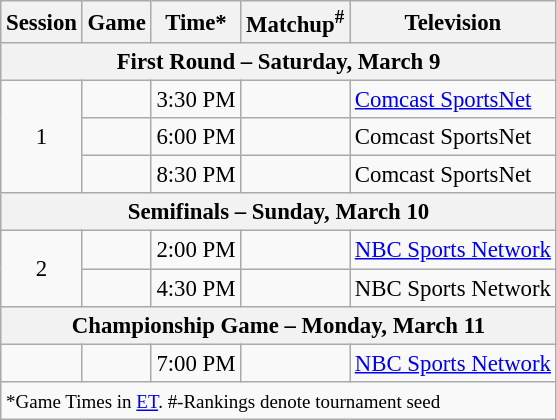<table class="wikitable" style="font-size: 95%">
<tr align="center">
<th>Session</th>
<th>Game</th>
<th>Time*</th>
<th>Matchup<sup>#</sup></th>
<th>Television</th>
</tr>
<tr>
<th colspan=7>First Round – Saturday, March 9</th>
</tr>
<tr>
<td rowspan=3 style="text-align:center;">1</td>
<td></td>
<td>3:30 PM</td>
<td></td>
<td><a href='#'>Comcast SportsNet</a></td>
</tr>
<tr>
<td></td>
<td>6:00 PM</td>
<td></td>
<td>Comcast SportsNet</td>
</tr>
<tr>
<td></td>
<td>8:30 PM</td>
<td></td>
<td>Comcast SportsNet</td>
</tr>
<tr>
<th colspan=7>Semifinals – Sunday, March 10</th>
</tr>
<tr>
<td rowspan=2 style="text-align:center;">2</td>
<td></td>
<td>2:00 PM</td>
<td></td>
<td><a href='#'>NBC Sports Network</a></td>
</tr>
<tr>
<td></td>
<td>4:30 PM</td>
<td></td>
<td>NBC Sports Network</td>
</tr>
<tr>
<th colspan=7>Championship Game – Monday, March 11</th>
</tr>
<tr>
<td></td>
<td></td>
<td>7:00 PM</td>
<td></td>
<td><a href='#'>NBC Sports Network</a></td>
</tr>
<tr>
<td colspan=6><small>*Game Times  in <a href='#'>ET</a>. #-Rankings denote tournament seed</small></td>
</tr>
</table>
